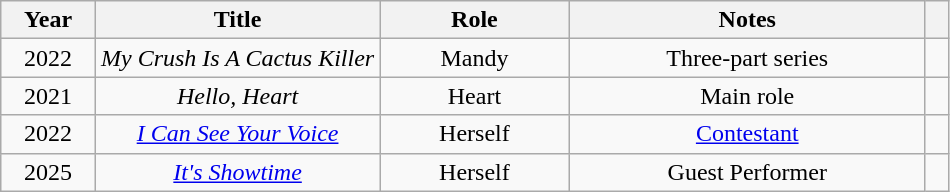<table class="wikitable"  style="text-align:center;">
<tr>
<th scope="col" width="10%">Year</th>
<th scope="col" width="30%">Title</th>
<th scope="col" width="20%">Role</th>
<th>Notes</th>
<th></th>
</tr>
<tr>
<td>2022</td>
<td><em>My Crush Is A Cactus Killer</em></td>
<td>Mandy</td>
<td>Three-part series</td>
<td></td>
</tr>
<tr>
<td>2021</td>
<td><em>Hello, Heart</em></td>
<td>Heart</td>
<td>Main role</td>
<td></td>
</tr>
<tr>
<td>2022</td>
<td><em><a href='#'>I Can See Your Voice</a></em></td>
<td>Herself</td>
<td><a href='#'>Contestant</a></td>
<td></td>
</tr>
<tr>
<td>2025</td>
<td><em><a href='#'>It's Showtime</a></em></td>
<td>Herself</td>
<td>Guest Performer</td>
<td></td>
</tr>
</table>
